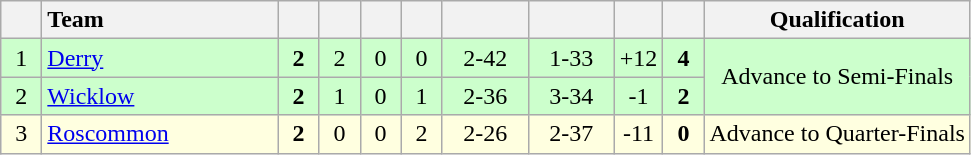<table class="wikitable" style="text-align:center">
<tr>
<th width=20></th>
<th width=150 style="text-align:left;">Team</th>
<th width=20></th>
<th width=20></th>
<th width=20></th>
<th width=20></th>
<th width=50></th>
<th width=50></th>
<th width=20></th>
<th width=20></th>
<th>Qualification</th>
</tr>
<tr style="background:#ccffcc">
<td>1</td>
<td align="left"> <a href='#'>Derry</a></td>
<td><strong>2</strong></td>
<td>2</td>
<td>0</td>
<td>0</td>
<td>2-42</td>
<td>1-33</td>
<td>+12</td>
<td><strong>4</strong></td>
<td rowspan="2">Advance to Semi-Finals</td>
</tr>
<tr style="background:#ccffcc">
<td>2</td>
<td align="left"> <a href='#'>Wicklow</a></td>
<td><strong>2</strong></td>
<td>1</td>
<td>0</td>
<td>1</td>
<td>2-36</td>
<td>3-34</td>
<td>-1</td>
<td><strong>2</strong></td>
</tr>
<tr style="background:#FFFFE0">
<td>3</td>
<td align="left"> <a href='#'>Roscommon</a></td>
<td><strong>2</strong></td>
<td>0</td>
<td>0</td>
<td>2</td>
<td>2-26</td>
<td>2-37</td>
<td>-11</td>
<td><strong>0</strong></td>
<td>Advance to Quarter-Finals</td>
</tr>
</table>
